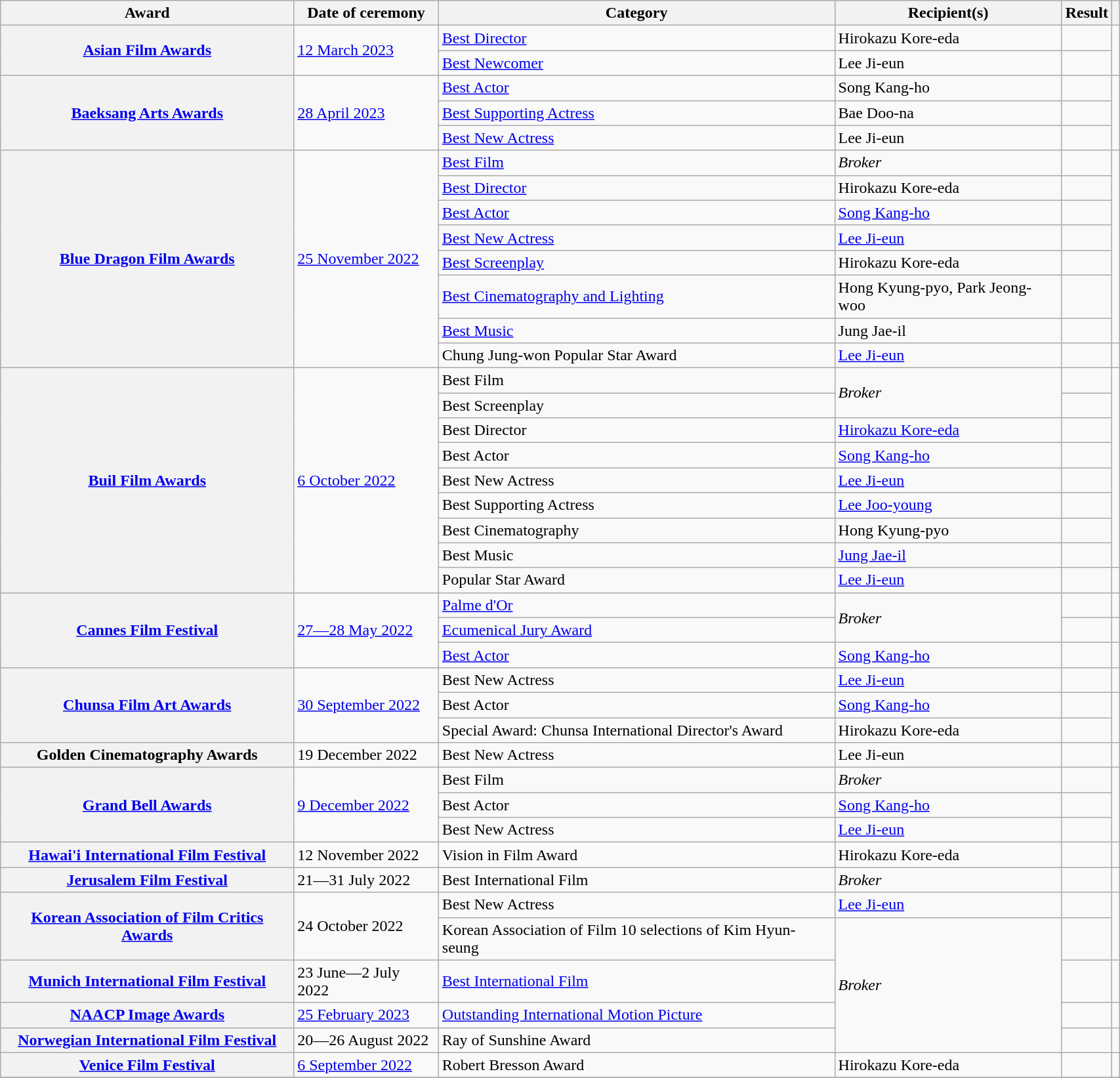<table class="wikitable sortable plainrowheaders" style="width: 90%;">
<tr>
<th scope="col">Award</th>
<th scope="col">Date of ceremony</th>
<th scope="col">Category</th>
<th scope="col">Recipient(s)</th>
<th scope="col">Result</th>
<th scope="col" class="unsortable"></th>
</tr>
<tr>
<th scope="row" rowspan="2"><a href='#'>Asian Film Awards</a></th>
<td rowspan="2"><a href='#'>12 March 2023</a></td>
<td><a href='#'>Best Director</a></td>
<td>Hirokazu Kore-eda</td>
<td></td>
<td rowspan="2" style="text-align: center;"></td>
</tr>
<tr>
<td><a href='#'>Best Newcomer</a></td>
<td>Lee Ji-eun</td>
<td></td>
</tr>
<tr>
<th scope="row" rowspan="3"><a href='#'>Baeksang Arts Awards</a></th>
<td rowspan="3"><a href='#'>28 April 2023</a></td>
<td><a href='#'>Best Actor</a></td>
<td>Song Kang-ho</td>
<td></td>
<td rowspan="3" style="text-align:center"></td>
</tr>
<tr>
<td><a href='#'>Best Supporting Actress</a></td>
<td>Bae Doo-na</td>
<td></td>
</tr>
<tr>
<td><a href='#'>Best New Actress</a></td>
<td>Lee Ji-eun</td>
<td></td>
</tr>
<tr>
<th scope="row" rowspan="8"><a href='#'>Blue Dragon Film Awards</a></th>
<td rowspan="8"><a href='#'>25 November 2022</a></td>
<td><a href='#'>Best Film</a></td>
<td><em>Broker</em></td>
<td></td>
<td rowspan="7" style="text-align: center;"></td>
</tr>
<tr>
<td><a href='#'>Best Director</a></td>
<td>Hirokazu Kore-eda</td>
<td></td>
</tr>
<tr>
<td><a href='#'>Best Actor</a></td>
<td><a href='#'>Song Kang-ho</a></td>
<td></td>
</tr>
<tr>
<td><a href='#'>Best New Actress</a></td>
<td><a href='#'>Lee Ji-eun</a></td>
<td></td>
</tr>
<tr>
<td><a href='#'>Best Screenplay</a></td>
<td>Hirokazu Kore-eda</td>
<td></td>
</tr>
<tr>
<td><a href='#'>Best Cinematography and Lighting</a></td>
<td>Hong Kyung-pyo, Park Jeong-woo</td>
<td></td>
</tr>
<tr>
<td><a href='#'>Best Music</a></td>
<td>Jung Jae-il</td>
<td></td>
</tr>
<tr>
<td>Chung Jung-won Popular Star Award</td>
<td><a href='#'>Lee Ji-eun</a></td>
<td></td>
<td style="text-align:center"></td>
</tr>
<tr>
<th scope="row" rowspan="9"><a href='#'>Buil Film Awards</a></th>
<td rowspan="9"><a href='#'>6 October 2022</a></td>
<td>Best Film</td>
<td rowspan="2"><em>Broker</em></td>
<td></td>
<td rowspan="8" style="text-align: center;"></td>
</tr>
<tr>
<td>Best Screenplay</td>
<td></td>
</tr>
<tr>
<td>Best Director</td>
<td><a href='#'>Hirokazu Kore-eda</a></td>
<td></td>
</tr>
<tr>
<td>Best Actor</td>
<td><a href='#'>Song Kang-ho</a></td>
<td></td>
</tr>
<tr>
<td>Best New Actress</td>
<td><a href='#'>Lee Ji-eun</a></td>
<td></td>
</tr>
<tr>
<td>Best Supporting Actress</td>
<td><a href='#'>Lee Joo-young</a></td>
<td></td>
</tr>
<tr>
<td>Best Cinematography</td>
<td>Hong Kyung-pyo</td>
<td></td>
</tr>
<tr>
<td>Best Music</td>
<td><a href='#'>Jung Jae-il</a></td>
<td></td>
</tr>
<tr>
<td>Popular Star Award</td>
<td><a href='#'>Lee Ji-eun</a></td>
<td></td>
<td style="text-align: center;"></td>
</tr>
<tr>
<th scope="row" rowspan="3"><a href='#'>Cannes Film Festival</a></th>
<td rowspan="3"><a href='#'>27—28 May 2022</a></td>
<td><a href='#'>Palme d'Or</a></td>
<td rowspan="2"><em>Broker</em></td>
<td></td>
<td style="text-align: center;"></td>
</tr>
<tr>
<td><a href='#'>Ecumenical Jury Award</a></td>
<td></td>
<td style="text-align: center;"></td>
</tr>
<tr>
<td><a href='#'>Best Actor</a></td>
<td><a href='#'>Song Kang-ho</a></td>
<td></td>
<td style="text-align: center;"></td>
</tr>
<tr>
<th scope="row" rowspan="3"><a href='#'>Chunsa Film Art Awards</a></th>
<td rowspan="3"><a href='#'>30 September 2022</a></td>
<td>Best New Actress</td>
<td><a href='#'>Lee Ji-eun</a></td>
<td></td>
<td style="text-align:center"></td>
</tr>
<tr>
<td>Best Actor</td>
<td><a href='#'>Song Kang-ho</a></td>
<td></td>
<td style="text-align:center" rowspan="2"></td>
</tr>
<tr>
<td>Special Award: Chunsa International Director's Award</td>
<td>Hirokazu Kore-eda</td>
<td></td>
</tr>
<tr>
<th scope="row">Golden Cinematography Awards</th>
<td>19 December 2022</td>
<td>Best New Actress</td>
<td>Lee Ji-eun</td>
<td></td>
<td style="text-align:center"></td>
</tr>
<tr>
<th scope="row" rowspan="3"><a href='#'>Grand Bell Awards</a></th>
<td rowspan="3"><a href='#'>9 December 2022</a></td>
<td>Best Film</td>
<td><em>Broker</em></td>
<td></td>
<td style="text-align:center" rowspan="3"></td>
</tr>
<tr>
<td>Best Actor</td>
<td><a href='#'>Song Kang-ho</a></td>
<td></td>
</tr>
<tr>
<td>Best New Actress</td>
<td><a href='#'>Lee Ji-eun</a></td>
<td></td>
</tr>
<tr>
<th scope="row"><a href='#'>Hawai'i International Film Festival</a></th>
<td>12 November 2022</td>
<td>Vision in Film Award</td>
<td>Hirokazu Kore-eda</td>
<td></td>
<td style="text-align: center;"></td>
</tr>
<tr>
<th scope="row"><a href='#'>Jerusalem Film Festival</a></th>
<td>21—31 July 2022</td>
<td>Best International Film</td>
<td><em>Broker</em></td>
<td></td>
<td style="text-align: center;"></td>
</tr>
<tr>
<th scope="row" rowspan=2><a href='#'>Korean Association of Film Critics Awards</a></th>
<td rowspan=2>24 October 2022</td>
<td>Best New Actress</td>
<td><a href='#'>Lee Ji-eun</a></td>
<td></td>
<td style="text-align:center" rowspan=2></td>
</tr>
<tr>
<td>Korean Association of Film 10 selections of Kim Hyun-seung</td>
<td rowspan="4"><em>Broker</em></td>
<td></td>
</tr>
<tr>
<th scope="row"><a href='#'>Munich International Film Festival</a></th>
<td>23 June—2 July 2022</td>
<td><a href='#'>Best International Film</a></td>
<td></td>
<td style="text-align: center;"></td>
</tr>
<tr>
<th scope="row"><a href='#'>NAACP Image Awards</a></th>
<td><a href='#'>25 February 2023</a></td>
<td><a href='#'>Outstanding International Motion Picture</a></td>
<td></td>
<td style="text-align: center;"></td>
</tr>
<tr>
<th scope="row"><a href='#'>Norwegian International Film Festival</a></th>
<td>20—26 August 2022</td>
<td>Ray of Sunshine Award</td>
<td></td>
<td style="text-align: center;"></td>
</tr>
<tr>
<th scope="row"><a href='#'>Venice Film Festival</a></th>
<td><a href='#'>6 September 2022</a></td>
<td>Robert Bresson Award</td>
<td>Hirokazu Kore-eda</td>
<td></td>
<td style="text-align: center;"></td>
</tr>
<tr>
</tr>
</table>
